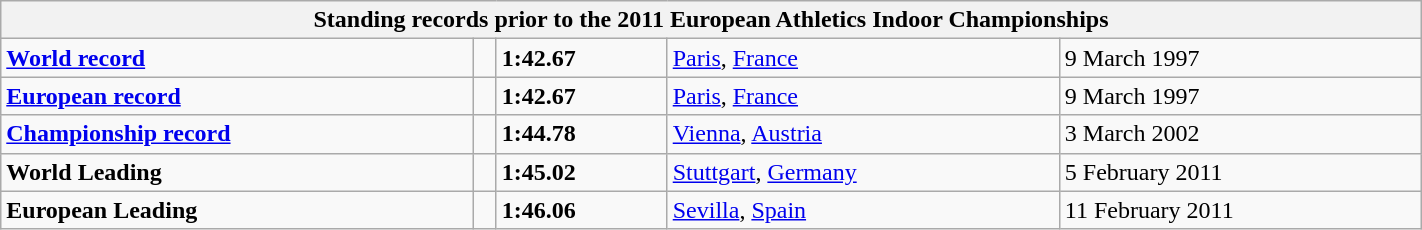<table class="wikitable" width=75%>
<tr>
<th colspan="5">Standing records prior to the 2011 European Athletics Indoor Championships</th>
</tr>
<tr>
<td><strong><a href='#'>World record</a></strong></td>
<td></td>
<td><strong>1:42.67</strong></td>
<td><a href='#'>Paris</a>, <a href='#'>France</a></td>
<td>9 March 1997</td>
</tr>
<tr>
<td><strong><a href='#'>European record</a></strong></td>
<td></td>
<td><strong>1:42.67</strong></td>
<td><a href='#'>Paris</a>, <a href='#'>France</a></td>
<td>9 March 1997</td>
</tr>
<tr>
<td><strong><a href='#'>Championship record</a></strong></td>
<td></td>
<td><strong>1:44.78</strong></td>
<td><a href='#'>Vienna</a>, <a href='#'>Austria</a></td>
<td>3 March 2002</td>
</tr>
<tr>
<td><strong>World Leading</strong></td>
<td></td>
<td><strong>1:45.02</strong></td>
<td><a href='#'>Stuttgart</a>, <a href='#'>Germany</a></td>
<td>5 February 2011</td>
</tr>
<tr>
<td><strong>European Leading</strong></td>
<td></td>
<td><strong>1:46.06</strong></td>
<td><a href='#'>Sevilla</a>, <a href='#'>Spain</a></td>
<td>11 February 2011</td>
</tr>
</table>
